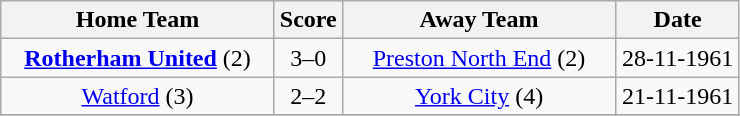<table class="wikitable" style="text-align:center;">
<tr>
<th width=175>Home Team</th>
<th width=20>Score</th>
<th width=175>Away Team</th>
<th width= 75>Date</th>
</tr>
<tr>
<td><a href='#'><strong>Rotherham United</strong></a> (2)</td>
<td>3–0</td>
<td><a href='#'>Preston North End</a> (2)</td>
<td>28-11-1961</td>
</tr>
<tr>
<td><a href='#'>Watford</a> (3)</td>
<td>2–2</td>
<td><a href='#'>York City</a> (4)</td>
<td>21-11-1961</td>
</tr>
<tr>
</tr>
</table>
